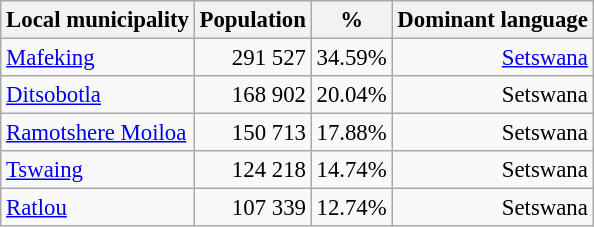<table class="wikitable" style="font-size: 95%; text-align: right">
<tr>
<th>Local municipality</th>
<th>Population</th>
<th>%</th>
<th>Dominant language</th>
</tr>
<tr>
<td align=left><a href='#'>Mafeking</a></td>
<td>291 527</td>
<td>34.59%</td>
<td><a href='#'>Setswana</a></td>
</tr>
<tr>
<td align=left><a href='#'>Ditsobotla</a></td>
<td>168 902</td>
<td>20.04%</td>
<td>Setswana</td>
</tr>
<tr>
<td align=left><a href='#'>Ramotshere Moiloa</a></td>
<td>150 713</td>
<td>17.88%</td>
<td>Setswana</td>
</tr>
<tr>
<td align=left><a href='#'>Tswaing</a></td>
<td>124 218</td>
<td>14.74%</td>
<td>Setswana</td>
</tr>
<tr>
<td align=left><a href='#'>Ratlou</a></td>
<td>107 339</td>
<td>12.74%</td>
<td>Setswana</td>
</tr>
</table>
